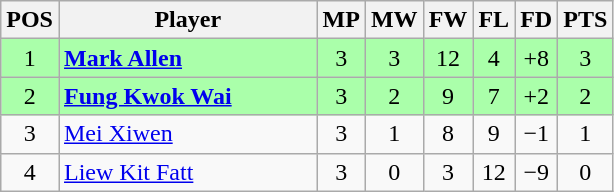<table class="wikitable" style="text-align: center;">
<tr>
<th width=20>POS</th>
<th width=165>Player</th>
<th width=20>MP</th>
<th width=20>MW</th>
<th width=20>FW</th>
<th width=20>FL</th>
<th width=20>FD</th>
<th width=20>PTS</th>
</tr>
<tr style="background:#aaffaa;">
<td>1</td>
<td style="text-align:left;"> <strong><a href='#'>Mark Allen</a></strong></td>
<td>3</td>
<td>3</td>
<td>12</td>
<td>4</td>
<td>+8</td>
<td>3</td>
</tr>
<tr style="background:#aaffaa;">
<td>2</td>
<td style="text-align:left;"> <strong><a href='#'>Fung Kwok Wai</a></strong></td>
<td>3</td>
<td>2</td>
<td>9</td>
<td>7</td>
<td>+2</td>
<td>2</td>
</tr>
<tr>
<td>3</td>
<td style="text-align:left;"> <a href='#'>Mei Xiwen</a></td>
<td>3</td>
<td>1</td>
<td>8</td>
<td>9</td>
<td>−1</td>
<td>1</td>
</tr>
<tr>
<td>4</td>
<td style="text-align:left;"> <a href='#'>Liew Kit Fatt</a></td>
<td>3</td>
<td>0</td>
<td>3</td>
<td>12</td>
<td>−9</td>
<td>0</td>
</tr>
</table>
